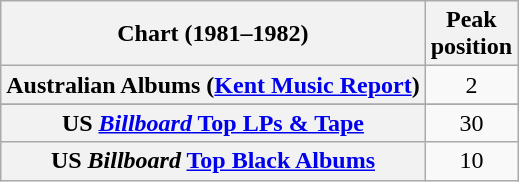<table class="wikitable sortable plainrowheaders" style="text-align:center">
<tr>
<th>Chart (1981–1982)</th>
<th>Peak<br>position</th>
</tr>
<tr>
<th scope="row">Australian Albums (<a href='#'>Kent Music Report</a>)</th>
<td>2</td>
</tr>
<tr>
</tr>
<tr>
<th scope="row">US <a href='#'><em>Billboard</em> Top LPs & Tape</a></th>
<td>30</td>
</tr>
<tr>
<th scope="row">US <em>Billboard</em> <a href='#'>Top Black Albums</a></th>
<td>10</td>
</tr>
</table>
